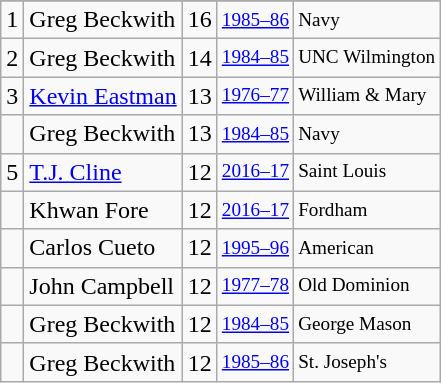<table class="wikitable">
<tr>
</tr>
<tr>
<td>1</td>
<td>Greg Beckwith</td>
<td>16</td>
<td style="font-size:80%;"><a href='#'>1985–86</a></td>
<td style="font-size:80%;">Navy</td>
</tr>
<tr>
<td>2</td>
<td>Greg Beckwith</td>
<td>14</td>
<td style="font-size:80%;"><a href='#'>1984–85</a></td>
<td style="font-size:80%;">UNC Wilmington</td>
</tr>
<tr>
<td>3</td>
<td><a href='#'>Kevin Eastman</a></td>
<td>13</td>
<td style="font-size:80%;"><a href='#'>1976–77</a></td>
<td style="font-size:80%;">William & Mary</td>
</tr>
<tr>
<td></td>
<td>Greg Beckwith</td>
<td>13</td>
<td style="font-size:80%;"><a href='#'>1984–85</a></td>
<td style="font-size:80%;">Navy</td>
</tr>
<tr>
<td>5</td>
<td><a href='#'>T.J. Cline</a></td>
<td>12</td>
<td style="font-size:80%;"><a href='#'>2016–17</a></td>
<td style="font-size:80%;">Saint Louis</td>
</tr>
<tr>
<td></td>
<td>Khwan Fore</td>
<td>12</td>
<td style="font-size:80%;"><a href='#'>2016–17</a></td>
<td style="font-size:80%;">Fordham</td>
</tr>
<tr>
<td></td>
<td>Carlos Cueto</td>
<td>12</td>
<td style="font-size:80%;"><a href='#'>1995–96</a></td>
<td style="font-size:80%;">American</td>
</tr>
<tr>
<td></td>
<td>John Campbell</td>
<td>12</td>
<td style="font-size:80%;"><a href='#'>1977–78</a></td>
<td style="font-size:80%;">Old Dominion</td>
</tr>
<tr>
<td></td>
<td>Greg Beckwith</td>
<td>12</td>
<td style="font-size:80%;"><a href='#'>1984–85</a></td>
<td style="font-size:80%;">George Mason</td>
</tr>
<tr>
<td></td>
<td>Greg Beckwith</td>
<td>12</td>
<td style="font-size:80%;"><a href='#'>1985–86</a></td>
<td style="font-size:80%;">St. Joseph's</td>
</tr>
</table>
